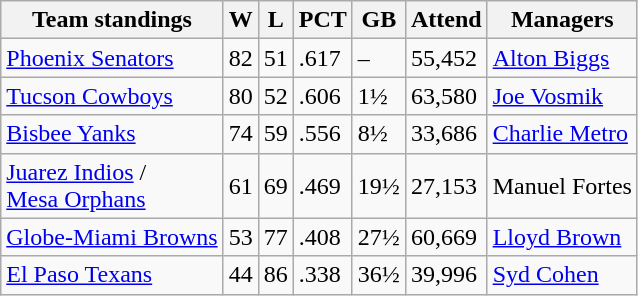<table class="wikitable">
<tr>
<th>Team standings</th>
<th>W</th>
<th>L</th>
<th>PCT</th>
<th>GB</th>
<th>Attend</th>
<th>Managers</th>
</tr>
<tr>
<td><a href='#'>Phoenix Senators</a></td>
<td>82</td>
<td>51</td>
<td>.617</td>
<td>–</td>
<td>55,452</td>
<td><a href='#'>Alton Biggs</a></td>
</tr>
<tr>
<td><a href='#'>Tucson Cowboys</a></td>
<td>80</td>
<td>52</td>
<td>.606</td>
<td>1½</td>
<td>63,580</td>
<td><a href='#'>Joe Vosmik</a></td>
</tr>
<tr>
<td><a href='#'>Bisbee Yanks</a></td>
<td>74</td>
<td>59</td>
<td>.556</td>
<td>8½</td>
<td>33,686</td>
<td><a href='#'>Charlie Metro</a></td>
</tr>
<tr>
<td><a href='#'>Juarez Indios</a> /<br> <a href='#'>Mesa Orphans</a></td>
<td>61</td>
<td>69</td>
<td>.469</td>
<td>19½</td>
<td>27,153</td>
<td>Manuel Fortes</td>
</tr>
<tr>
<td><a href='#'>Globe-Miami Browns</a></td>
<td>53</td>
<td>77</td>
<td>.408</td>
<td>27½</td>
<td>60,669</td>
<td><a href='#'>Lloyd Brown</a></td>
</tr>
<tr>
<td><a href='#'>El Paso Texans</a></td>
<td>44</td>
<td>86</td>
<td>.338</td>
<td>36½</td>
<td>39,996</td>
<td><a href='#'>Syd Cohen</a></td>
</tr>
</table>
